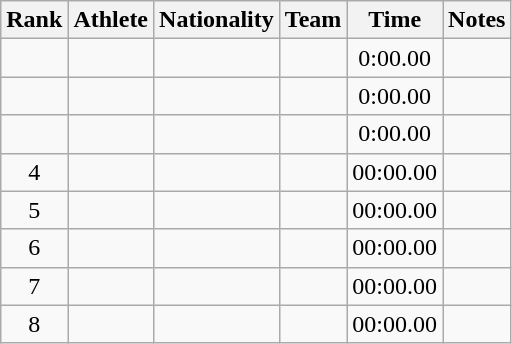<table class="wikitable sortable plainrowheaders" style="text-align:center">
<tr>
<th scope="col">Rank</th>
<th scope="col">Athlete</th>
<th scope="col">Nationality</th>
<th scope="col">Team</th>
<th scope="col">Time</th>
<th scope="col">Notes</th>
</tr>
<tr>
<td></td>
<td align=left></td>
<td align=left></td>
<td></td>
<td>0:00.00</td>
<td></td>
</tr>
<tr>
<td></td>
<td align=left></td>
<td align=left></td>
<td></td>
<td>0:00.00</td>
<td></td>
</tr>
<tr>
<td></td>
<td align=left></td>
<td align=left></td>
<td></td>
<td>0:00.00</td>
<td></td>
</tr>
<tr>
<td>4</td>
<td align=left></td>
<td align=left></td>
<td></td>
<td>00:00.00</td>
<td></td>
</tr>
<tr>
<td>5</td>
<td align=left></td>
<td align=left></td>
<td></td>
<td>00:00.00</td>
<td></td>
</tr>
<tr>
<td>6</td>
<td align=left></td>
<td align=left></td>
<td></td>
<td>00:00.00</td>
<td></td>
</tr>
<tr>
<td>7</td>
<td align=left></td>
<td align=left></td>
<td></td>
<td>00:00.00</td>
<td></td>
</tr>
<tr>
<td>8</td>
<td align=left></td>
<td align=left></td>
<td></td>
<td>00:00.00</td>
<td></td>
</tr>
</table>
